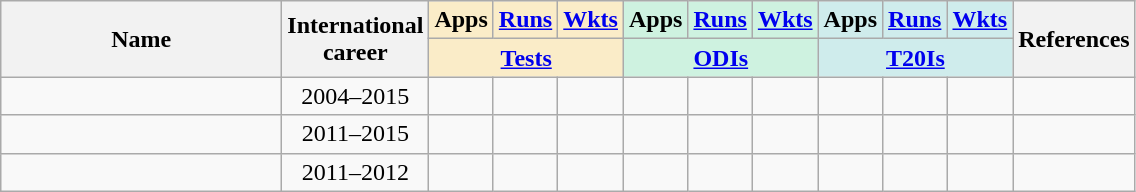<table class="wikitable sortable" style="text-align: center;">
<tr>
<th style="width:180px" rowspan="2">Name</th>
<th rowspan="2">International<br>career</th>
<th style="background:#faecc8">Apps</th>
<th style="background:#faecc8"><a href='#'>Runs</a></th>
<th style="background:#faecc8"><a href='#'>Wkts</a></th>
<th style="background:#cef2e0">Apps</th>
<th style="background:#cef2e0"><a href='#'>Runs</a></th>
<th style="background:#cef2e0"><a href='#'>Wkts</a></th>
<th style="background:#CFECEC">Apps</th>
<th style="background:#CFECEC"><a href='#'>Runs</a></th>
<th style="background:#CFECEC"><a href='#'>Wkts</a></th>
<th class="unsortable" rowspan="2">References</th>
</tr>
<tr class="unsortable">
<th colspan="3" style="background:#faecc8"><a href='#'>Tests</a></th>
<th colspan="3" style="background:#cef2e0"><a href='#'>ODIs</a></th>
<th colspan="3" style="background:#CFECEC"><a href='#'>T20Is</a></th>
</tr>
<tr>
<td></td>
<td>2004–2015</td>
<td></td>
<td></td>
<td></td>
<td></td>
<td></td>
<td></td>
<td></td>
<td></td>
<td></td>
<td></td>
</tr>
<tr>
<td></td>
<td>2011–2015</td>
<td></td>
<td></td>
<td></td>
<td></td>
<td></td>
<td></td>
<td></td>
<td></td>
<td></td>
<td></td>
</tr>
<tr>
<td></td>
<td>2011–2012</td>
<td></td>
<td></td>
<td></td>
<td></td>
<td></td>
<td></td>
<td></td>
<td></td>
<td></td>
<td></td>
</tr>
</table>
